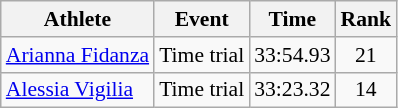<table class="wikitable" style="font-size:90%">
<tr>
<th>Athlete</th>
<th>Event</th>
<th>Time</th>
<th>Rank</th>
</tr>
<tr align=center>
<td align=left><a href='#'>Arianna Fidanza</a></td>
<td align=left>Time trial</td>
<td>33:54.93</td>
<td>21</td>
</tr>
<tr align=center>
<td align=left><a href='#'>Alessia Vigilia</a></td>
<td align=left>Time trial</td>
<td>33:23.32</td>
<td>14</td>
</tr>
</table>
